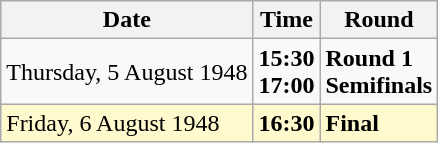<table class="wikitable">
<tr>
<th>Date</th>
<th>Time</th>
<th>Round</th>
</tr>
<tr>
<td>Thursday, 5 August 1948</td>
<td><strong>15:30<br>17:00</strong></td>
<td><strong>Round 1<br>Semifinals</strong></td>
</tr>
<tr>
<td style=background:lemonchiffon>Friday, 6 August 1948</td>
<td style=background:lemonchiffon><strong>16:30</strong></td>
<td style=background:lemonchiffon><strong>Final</strong></td>
</tr>
</table>
